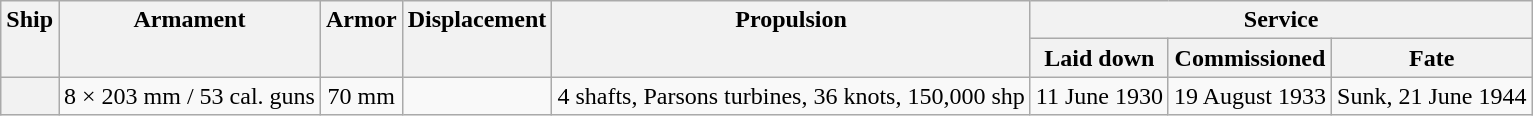<table class="wikitable plainrowheaders" style="text-align: center;">
<tr valign="top">
<th scope="col" rowspan="2">Ship</th>
<th scope="col" rowspan="2">Armament</th>
<th scope="col" rowspan="2">Armor</th>
<th scope="col" rowspan="2">Displacement</th>
<th scope="col" rowspan="2">Propulsion</th>
<th scope="col" colspan="3">Service</th>
</tr>
<tr valign="top">
<th scope="col">Laid down</th>
<th scope="col">Commissioned</th>
<th scope="col">Fate</th>
</tr>
<tr valign="center">
<th scope="row"></th>
<td>8 × 203 mm / 53 cal. guns</td>
<td>70 mm</td>
<td></td>
<td>4 shafts, Parsons turbines, 36 knots, 150,000 shp</td>
<td>11 June 1930</td>
<td>19 August 1933</td>
<td>Sunk, 21 June 1944</td>
</tr>
</table>
